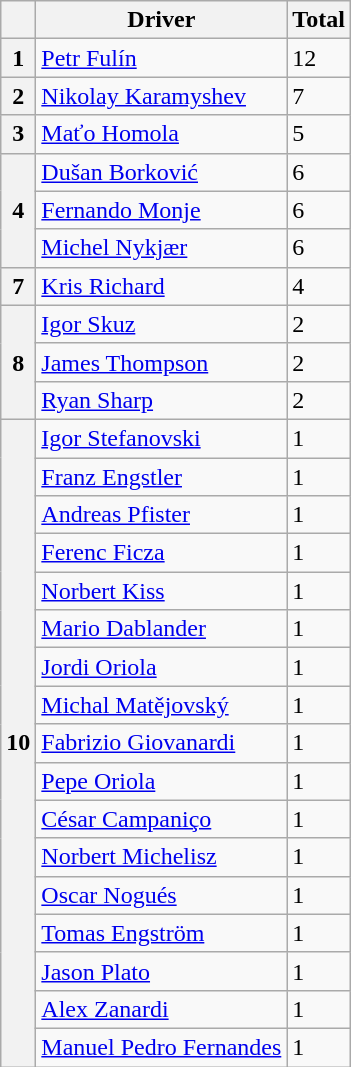<table class="wikitable" style="font-size:100%;">
<tr>
<th></th>
<th>Driver</th>
<th>Total</th>
</tr>
<tr>
<th>1</th>
<td> <a href='#'>Petr Fulín</a></td>
<td>12</td>
</tr>
<tr>
<th>2</th>
<td> <a href='#'>Nikolay Karamyshev</a></td>
<td>7</td>
</tr>
<tr>
<th>3</th>
<td> <a href='#'>Maťo Homola</a></td>
<td>5</td>
</tr>
<tr>
<th rowspan="3">4</th>
<td> <a href='#'>Dušan Borković</a></td>
<td>6</td>
</tr>
<tr>
<td> <a href='#'>Fernando Monje</a></td>
<td>6</td>
</tr>
<tr>
<td> <a href='#'>Michel Nykjær</a></td>
<td>6</td>
</tr>
<tr>
<th>7</th>
<td> <a href='#'>Kris Richard</a></td>
<td>4</td>
</tr>
<tr>
<th rowspan="3">8</th>
<td> <a href='#'>Igor Skuz</a></td>
<td>2</td>
</tr>
<tr>
<td> <a href='#'>James Thompson</a></td>
<td>2</td>
</tr>
<tr>
<td> <a href='#'>Ryan Sharp</a></td>
<td>2</td>
</tr>
<tr>
<th rowspan="17">10</th>
<td> <a href='#'>Igor Stefanovski</a></td>
<td>1</td>
</tr>
<tr>
<td> <a href='#'>Franz Engstler</a></td>
<td>1</td>
</tr>
<tr>
<td> <a href='#'>Andreas Pfister</a></td>
<td>1</td>
</tr>
<tr>
<td> <a href='#'>Ferenc Ficza</a></td>
<td>1</td>
</tr>
<tr>
<td> <a href='#'>Norbert Kiss</a></td>
<td>1</td>
</tr>
<tr>
<td> <a href='#'>Mario Dablander</a></td>
<td>1</td>
</tr>
<tr>
<td> <a href='#'>Jordi Oriola</a></td>
<td>1</td>
</tr>
<tr>
<td> <a href='#'>Michal Matějovský</a></td>
<td>1</td>
</tr>
<tr>
<td> <a href='#'>Fabrizio Giovanardi</a></td>
<td>1</td>
</tr>
<tr>
<td> <a href='#'>Pepe Oriola</a></td>
<td>1</td>
</tr>
<tr>
<td> <a href='#'>César Campaniço</a></td>
<td>1</td>
</tr>
<tr>
<td> <a href='#'>Norbert Michelisz</a></td>
<td>1</td>
</tr>
<tr>
<td> <a href='#'>Oscar Nogués</a></td>
<td>1</td>
</tr>
<tr>
<td> <a href='#'>Tomas Engström</a></td>
<td>1</td>
</tr>
<tr>
<td> <a href='#'>Jason Plato</a></td>
<td>1</td>
</tr>
<tr>
<td> <a href='#'>Alex Zanardi</a></td>
<td>1</td>
</tr>
<tr>
<td> <a href='#'>Manuel Pedro Fernandes</a></td>
<td>1</td>
</tr>
</table>
